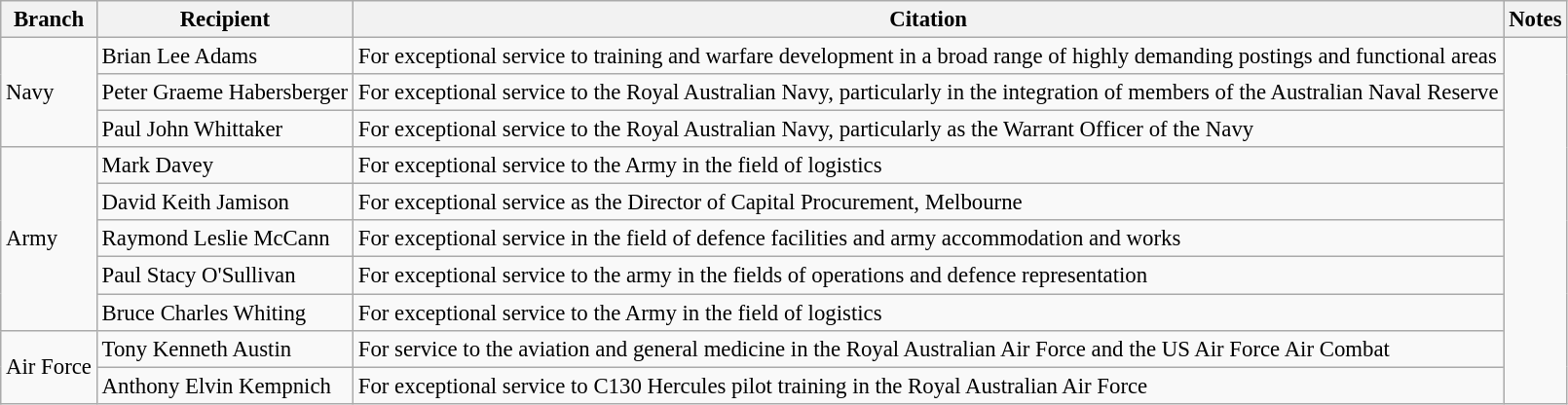<table class="wikitable" style="font-size:95%;">
<tr>
<th>Branch</th>
<th>Recipient</th>
<th>Citation</th>
<th>Notes</th>
</tr>
<tr>
<td rowspan=3>Navy</td>
<td> Brian Lee Adams</td>
<td>For exceptional service to training and warfare development in a broad range of highly demanding postings and functional areas</td>
<td rowspan="10"></td>
</tr>
<tr>
<td> Peter Graeme Habersberger </td>
<td>For exceptional service to the Royal Australian Navy, particularly in the integration of members of the Australian Naval Reserve</td>
</tr>
<tr>
<td> Paul John Whittaker</td>
<td>For exceptional service to the Royal Australian Navy, particularly as the Warrant Officer of the Navy</td>
</tr>
<tr>
<td rowspan=5>Army</td>
<td> Mark Davey</td>
<td>For exceptional service to the Army in the field of logistics</td>
</tr>
<tr>
<td> David Keith Jamison</td>
<td>For exceptional service as the Director of Capital Procurement, Melbourne</td>
</tr>
<tr>
<td> Raymond Leslie McCann </td>
<td>For exceptional service in the field of defence facilities and army accommodation and works</td>
</tr>
<tr>
<td> Paul Stacy O'Sullivan</td>
<td>For exceptional service to the army in the fields of operations and defence representation</td>
</tr>
<tr>
<td> Bruce Charles Whiting</td>
<td>For exceptional service to the Army in the field of logistics</td>
</tr>
<tr>
<td rowspan=2>Air Force</td>
<td> Tony Kenneth Austin</td>
<td>For service to the aviation and general medicine in the Royal Australian Air Force and the US Air Force Air Combat</td>
</tr>
<tr>
<td> Anthony Elvin Kempnich</td>
<td>For exceptional service to C130 Hercules pilot training in the Royal Australian Air Force</td>
</tr>
</table>
